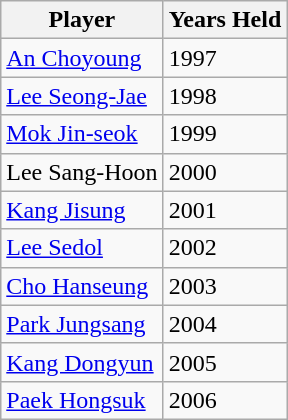<table class="wikitable">
<tr>
<th>Player</th>
<th>Years Held</th>
</tr>
<tr>
<td><a href='#'>An Choyoung</a></td>
<td>1997</td>
</tr>
<tr>
<td><a href='#'>Lee Seong-Jae</a></td>
<td>1998</td>
</tr>
<tr>
<td><a href='#'>Mok Jin-seok</a></td>
<td>1999</td>
</tr>
<tr>
<td>Lee Sang-Hoon</td>
<td>2000</td>
</tr>
<tr>
<td><a href='#'>Kang Jisung</a></td>
<td>2001</td>
</tr>
<tr>
<td><a href='#'>Lee Sedol</a></td>
<td>2002</td>
</tr>
<tr>
<td><a href='#'>Cho Hanseung</a></td>
<td>2003</td>
</tr>
<tr>
<td><a href='#'>Park Jungsang</a></td>
<td>2004</td>
</tr>
<tr>
<td><a href='#'>Kang Dongyun</a></td>
<td>2005</td>
</tr>
<tr>
<td><a href='#'>Paek Hongsuk</a></td>
<td>2006</td>
</tr>
</table>
